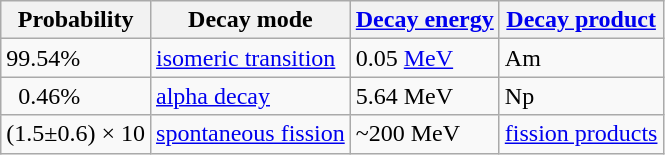<table class="wikitable">
<tr>
<th>Probability</th>
<th>Decay mode</th>
<th><a href='#'>Decay energy</a></th>
<th><a href='#'>Decay product</a></th>
</tr>
<tr>
<td>99.54%</td>
<td><a href='#'>isomeric transition</a></td>
<td>0.05 <a href='#'>MeV</a></td>
<td>Am</td>
</tr>
<tr>
<td>  0.46%</td>
<td><a href='#'>alpha decay</a></td>
<td>5.64 MeV</td>
<td>Np</td>
</tr>
<tr>
<td>(1.5±0.6) × 10</td>
<td><a href='#'>spontaneous fission</a></td>
<td>~200 MeV</td>
<td><a href='#'>fission products</a></td>
</tr>
</table>
